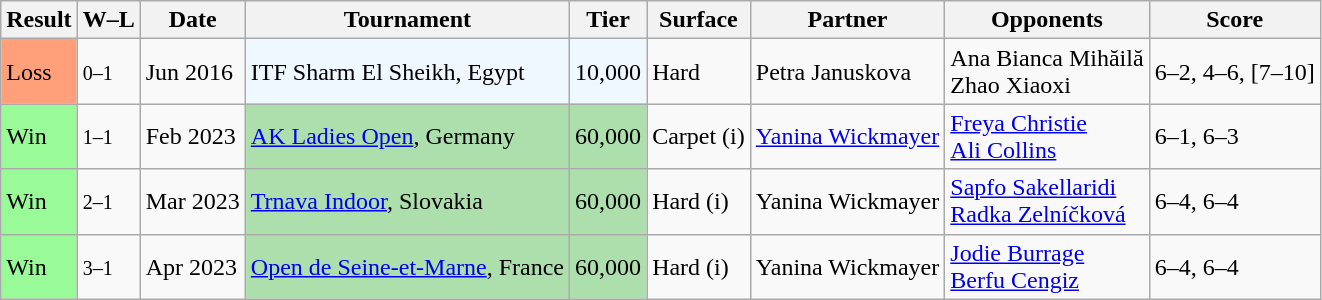<table class="sortable wikitable">
<tr>
<th>Result</th>
<th class=unsortable>W–L</th>
<th>Date</th>
<th>Tournament</th>
<th>Tier</th>
<th>Surface</th>
<th>Partner</th>
<th>Opponents</th>
<th class=unsortable>Score</th>
</tr>
<tr>
<td bgcolor=FFA07A>Loss</td>
<td><small>0–1</small></td>
<td>Jun 2016</td>
<td style=background:#f0f8ff>ITF Sharm El Sheikh, Egypt</td>
<td style=background:#f0f8ff>10,000</td>
<td>Hard</td>
<td> Petra Januskova</td>
<td> Ana Bianca Mihăilă <br>  Zhao Xiaoxi</td>
<td>6–2, 4–6, [7–10]</td>
</tr>
<tr>
<td bgcolor=98FB98>Win</td>
<td><small>1–1</small></td>
<td>Feb 2023</td>
<td bgcolor=addfad><a href='#'>AK Ladies Open</a>, Germany</td>
<td bgcolor=addfad>60,000</td>
<td>Carpet (i)</td>
<td> <a href='#'>Yanina Wickmayer</a></td>
<td> <a href='#'>Freya Christie</a> <br>  <a href='#'>Ali Collins</a></td>
<td>6–1, 6–3</td>
</tr>
<tr>
<td bgcolor=98FB98>Win</td>
<td><small>2–1</small></td>
<td>Mar 2023</td>
<td bgcolor=addfad><a href='#'>Trnava Indoor</a>, Slovakia</td>
<td bgcolor=addfad>60,000</td>
<td>Hard (i)</td>
<td> Yanina Wickmayer</td>
<td> <a href='#'>Sapfo Sakellaridi</a> <br>  <a href='#'>Radka Zelníčková</a></td>
<td>6–4, 6–4</td>
</tr>
<tr>
<td bgcolor=98FB98>Win</td>
<td><small>3–1</small></td>
<td>Apr 2023</td>
<td bgcolor=addfad><a href='#'>Open de Seine-et-Marne</a>, France</td>
<td bgcolor=addfad>60,000</td>
<td>Hard (i)</td>
<td> Yanina Wickmayer</td>
<td> <a href='#'>Jodie Burrage</a> <br>  <a href='#'>Berfu Cengiz</a></td>
<td>6–4, 6–4</td>
</tr>
</table>
